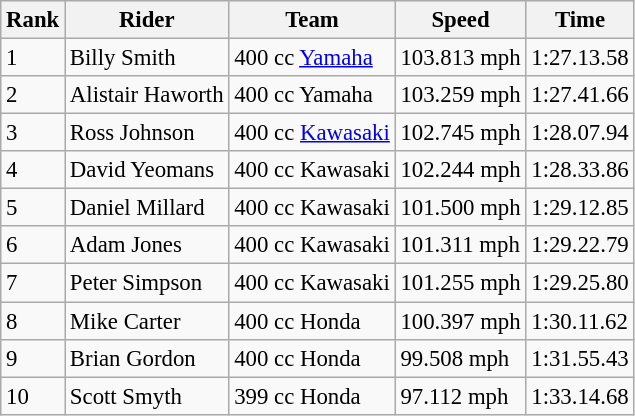<table class="wikitable" style="font-size: 95%;">
<tr style="background:#efefef;">
<th>Rank</th>
<th>Rider</th>
<th>Team</th>
<th>Speed</th>
<th>Time</th>
</tr>
<tr>
<td>1</td>
<td> Billy Smith</td>
<td>400 cc <a href='#'>Yamaha</a></td>
<td>103.813 mph</td>
<td>1:27.13.58</td>
</tr>
<tr>
<td>2</td>
<td>  Alistair Haworth</td>
<td>400 cc Yamaha</td>
<td>103.259 mph</td>
<td>1:27.41.66</td>
</tr>
<tr>
<td>3</td>
<td>  Ross Johnson</td>
<td>400 cc <a href='#'>Kawasaki</a></td>
<td>102.745 mph</td>
<td>1:28.07.94</td>
</tr>
<tr>
<td>4</td>
<td> David Yeomans</td>
<td>400 cc Kawasaki</td>
<td>102.244 mph</td>
<td>1:28.33.86</td>
</tr>
<tr>
<td>5</td>
<td> Daniel Millard</td>
<td>400 cc Kawasaki</td>
<td>101.500 mph</td>
<td>1:29.12.85</td>
</tr>
<tr>
<td>6</td>
<td> Adam Jones</td>
<td>400 cc Kawasaki</td>
<td>101.311 mph</td>
<td>1:29.22.79</td>
</tr>
<tr>
<td>7</td>
<td> Peter Simpson</td>
<td>400 cc Kawasaki</td>
<td>101.255 mph</td>
<td>1:29.25.80</td>
</tr>
<tr>
<td>8</td>
<td> Mike Carter</td>
<td>400 cc Honda</td>
<td>100.397 mph</td>
<td>1:30.11.62</td>
</tr>
<tr>
<td>9</td>
<td> Brian Gordon</td>
<td>400 cc Honda</td>
<td>99.508 mph</td>
<td>1:31.55.43</td>
</tr>
<tr>
<td>10</td>
<td> Scott Smyth</td>
<td>399 cc Honda</td>
<td>97.112 mph</td>
<td>1:33.14.68</td>
</tr>
</table>
